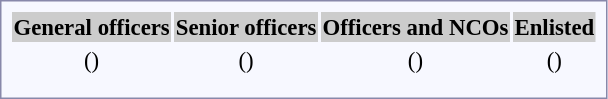<table style="border:1px solid #8888aa; background:#f7f8ff; padding:5px; font-size:95%; margin:0 12px 12px 0;">
<tr style="background:#ccc;">
<th>General officers</th>
<th>Senior officers</th>
<th>Officers and NCOs</th>
<th>Enlisted</th>
</tr>
<tr align="center">
<td>()</td>
<td>()</td>
<td>()</td>
<td>()</td>
</tr>
<tr>
<td style="text-align:center;"></td>
<td style="text-align:center;"></td>
<td style="text-align:center;"></td>
<td style="text-align:center;"></td>
</tr>
<tr>
<td colspan=10></td>
</tr>
</table>
